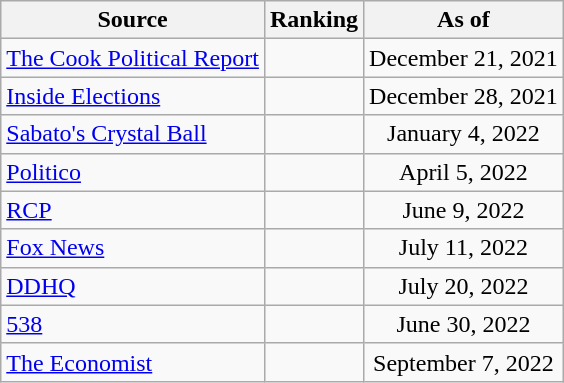<table class="wikitable" style="text-align:center">
<tr>
<th>Source</th>
<th>Ranking</th>
<th>As of</th>
</tr>
<tr>
<td align=left><a href='#'>The Cook Political Report</a></td>
<td></td>
<td>December 21, 2021</td>
</tr>
<tr>
<td align=left><a href='#'>Inside Elections</a></td>
<td></td>
<td>December 28, 2021</td>
</tr>
<tr>
<td align=left><a href='#'>Sabato's Crystal Ball</a></td>
<td></td>
<td>January 4, 2022</td>
</tr>
<tr>
<td align=left><a href='#'>Politico</a></td>
<td></td>
<td>April 5, 2022</td>
</tr>
<tr>
<td align="left"><a href='#'>RCP</a></td>
<td></td>
<td>June 9, 2022</td>
</tr>
<tr>
<td align=left><a href='#'>Fox News</a></td>
<td></td>
<td>July 11, 2022</td>
</tr>
<tr>
<td align="left"><a href='#'>DDHQ</a></td>
<td></td>
<td>July 20, 2022</td>
</tr>
<tr>
<td align="left"><a href='#'>538</a></td>
<td></td>
<td>June 30, 2022</td>
</tr>
<tr>
<td align="left"><a href='#'>The Economist</a></td>
<td></td>
<td>September 7, 2022</td>
</tr>
</table>
